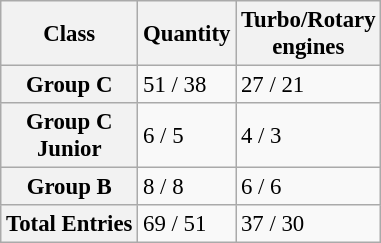<table class="wikitable" style="font-size: 95%">
<tr>
<th>Class</th>
<th>Quantity</th>
<th>Turbo/Rotary<br>engines</th>
</tr>
<tr>
<th>Group C</th>
<td>51 / 38</td>
<td>27 / 21</td>
</tr>
<tr>
<th>Group C<br> Junior</th>
<td>6 / 5</td>
<td>4 / 3</td>
</tr>
<tr>
<th>Group B</th>
<td>8 / 8</td>
<td>6 / 6</td>
</tr>
<tr>
<th>Total Entries</th>
<td>69 / 51</td>
<td>37 / 30</td>
</tr>
</table>
